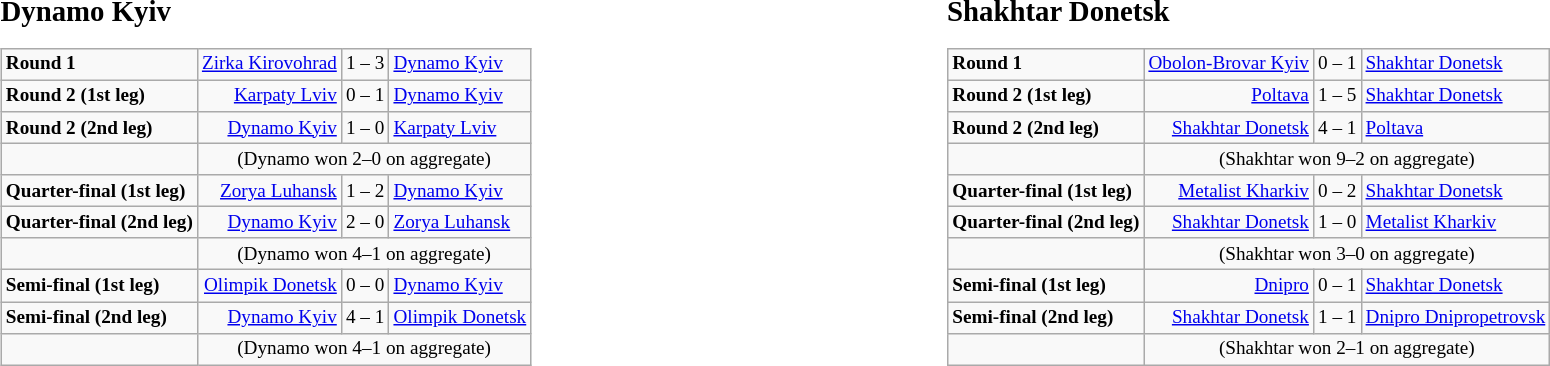<table width=100%>
<tr>
<td width=50% valign=top><br><big><strong>Dynamo Kyiv</strong></big><table class="wikitable" style="font-size: 80%;">
<tr>
<td><strong>Round 1</strong></td>
<td align=right><a href='#'>Zirka Kirovohrad</a></td>
<td>1 – 3</td>
<td><a href='#'>Dynamo Kyiv</a></td>
</tr>
<tr>
<td><strong>Round 2 (1st leg)</strong></td>
<td align=right><a href='#'>Karpaty Lviv</a></td>
<td>0 – 1</td>
<td><a href='#'>Dynamo Kyiv</a></td>
</tr>
<tr>
<td><strong>Round 2 (2nd leg)</strong></td>
<td align=right><a href='#'>Dynamo Kyiv</a></td>
<td>1 – 0</td>
<td><a href='#'>Karpaty Lviv</a></td>
</tr>
<tr>
<td> </td>
<td colspan=4 align=center>(Dynamo won 2–0 on aggregate)</td>
</tr>
<tr>
<td><strong>Quarter-final (1st leg)</strong></td>
<td align=right><a href='#'>Zorya Luhansk</a></td>
<td>1 – 2</td>
<td><a href='#'>Dynamo Kyiv</a></td>
</tr>
<tr>
<td><strong>Quarter-final (2nd leg)</strong></td>
<td align=right><a href='#'>Dynamo Kyiv</a></td>
<td>2 – 0</td>
<td><a href='#'>Zorya Luhansk</a></td>
</tr>
<tr>
<td> </td>
<td colspan=4 align=center>(Dynamo won 4–1 on aggregate)</td>
</tr>
<tr>
<td><strong>Semi-final (1st leg)</strong></td>
<td align=right><a href='#'>Olimpik Donetsk</a></td>
<td>0 – 0</td>
<td><a href='#'>Dynamo Kyiv</a></td>
</tr>
<tr>
<td><strong>Semi-final (2nd leg)</strong></td>
<td align=right><a href='#'>Dynamo Kyiv</a></td>
<td>4 – 1</td>
<td><a href='#'>Olimpik Donetsk</a></td>
</tr>
<tr>
<td> </td>
<td colspan=4 align=center>(Dynamo won 4–1 on aggregate)</td>
</tr>
</table>
</td>
<td width=50% valign=top><br><big><strong>Shakhtar Donetsk</strong></big><table class="wikitable" style="font-size: 80%;">
<tr>
<td><strong>Round 1</strong></td>
<td align=right><a href='#'>Obolon-Brovar Kyiv</a></td>
<td>0 – 1</td>
<td><a href='#'>Shakhtar Donetsk</a></td>
</tr>
<tr>
<td><strong>Round 2 (1st leg)</strong></td>
<td align=right><a href='#'>Poltava</a></td>
<td>1 – 5</td>
<td><a href='#'>Shakhtar Donetsk</a></td>
</tr>
<tr>
<td><strong>Round 2 (2nd leg)</strong></td>
<td align=right><a href='#'>Shakhtar Donetsk</a></td>
<td>4 – 1</td>
<td><a href='#'>Poltava</a></td>
</tr>
<tr>
<td> </td>
<td colspan=4 align=center>(Shakhtar won 9–2 on aggregate)</td>
</tr>
<tr>
<td><strong>Quarter-final (1st leg)</strong></td>
<td align=right><a href='#'>Metalist Kharkiv</a></td>
<td>0 – 2</td>
<td><a href='#'>Shakhtar Donetsk</a></td>
</tr>
<tr>
<td><strong>Quarter-final (2nd leg)</strong></td>
<td align=right><a href='#'>Shakhtar Donetsk</a></td>
<td>1 – 0</td>
<td><a href='#'>Metalist Kharkiv</a></td>
</tr>
<tr>
<td> </td>
<td colspan=4 align=center>(Shakhtar won 3–0 on aggregate)</td>
</tr>
<tr>
<td><strong>Semi-final (1st leg)</strong></td>
<td align=right><a href='#'>Dnipro</a></td>
<td>0 – 1</td>
<td><a href='#'>Shakhtar Donetsk</a></td>
</tr>
<tr>
<td><strong>Semi-final (2nd leg)</strong></td>
<td align=right><a href='#'>Shakhtar Donetsk</a></td>
<td>1 – 1</td>
<td><a href='#'>Dnipro Dnipropetrovsk</a></td>
</tr>
<tr>
<td> </td>
<td colspan=4 align=center>(Shakhtar won 2–1 on aggregate)</td>
</tr>
</table>
</td>
</tr>
</table>
